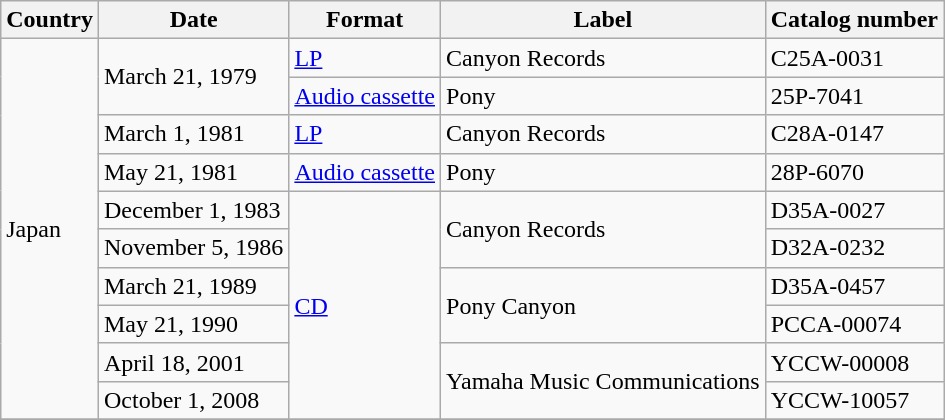<table class="wikitable">
<tr>
<th>Country</th>
<th>Date</th>
<th>Format</th>
<th>Label</th>
<th>Catalog number</th>
</tr>
<tr>
<td rowspan="10">Japan</td>
<td rowspan="2">March 21, 1979</td>
<td><a href='#'>LP</a></td>
<td>Canyon Records</td>
<td>C25A-0031</td>
</tr>
<tr>
<td><a href='#'>Audio cassette</a></td>
<td>Pony</td>
<td>25P-7041</td>
</tr>
<tr>
<td>March 1, 1981</td>
<td><a href='#'>LP</a></td>
<td>Canyon Records</td>
<td>C28A-0147</td>
</tr>
<tr>
<td>May 21, 1981</td>
<td><a href='#'>Audio cassette</a></td>
<td>Pony</td>
<td>28P-6070</td>
</tr>
<tr>
<td>December 1, 1983</td>
<td rowspan="6"><a href='#'>CD</a></td>
<td rowspan="2">Canyon Records</td>
<td>D35A-0027</td>
</tr>
<tr>
<td>November 5, 1986</td>
<td>D32A-0232</td>
</tr>
<tr>
<td>March 21, 1989</td>
<td rowspan="2">Pony Canyon</td>
<td>D35A-0457</td>
</tr>
<tr>
<td>May 21, 1990</td>
<td>PCCA-00074</td>
</tr>
<tr>
<td>April 18, 2001</td>
<td rowspan="2">Yamaha Music Communications</td>
<td>YCCW-00008</td>
</tr>
<tr>
<td>October 1, 2008</td>
<td>YCCW-10057</td>
</tr>
<tr>
</tr>
</table>
